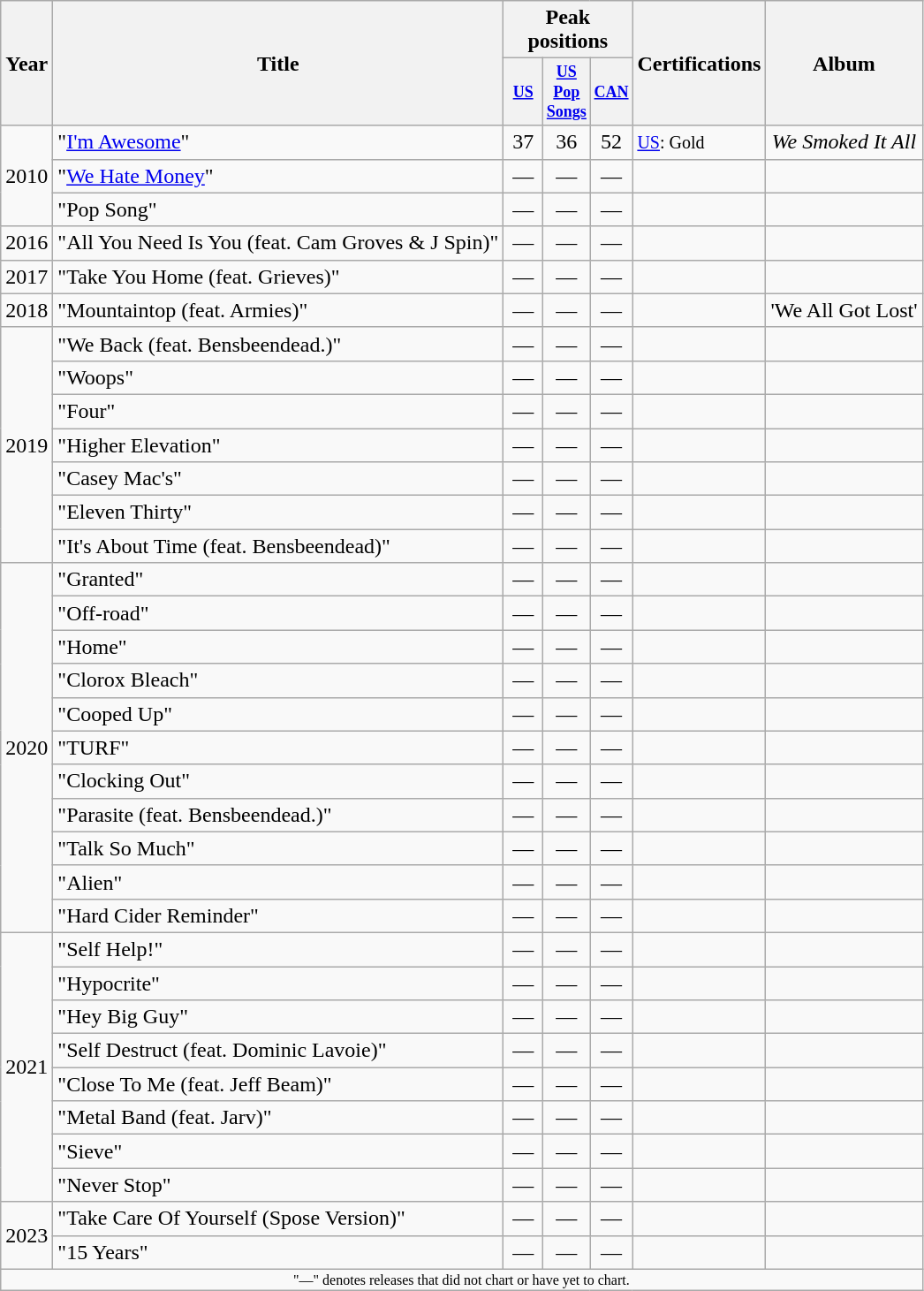<table class="wikitable">
<tr>
<th rowspan="2">Year</th>
<th rowspan="2">Title</th>
<th colspan="3">Peak positions</th>
<th rowspan="2">Certifications</th>
<th rowspan="2">Album</th>
</tr>
<tr>
<th style="width:2em;font-size:75%"><a href='#'>US</a></th>
<th style="width:2em;font-size:75%"><a href='#'>US Pop Songs</a></th>
<th style="width:2em;font-size:75%"><a href='#'>CAN</a></th>
</tr>
<tr>
<td rowspan="3">2010</td>
<td>"<a href='#'>I'm Awesome</a>"</td>
<td style="text-align:center;">37</td>
<td style="text-align:center;">36</td>
<td style="text-align:center;">52</td>
<td align="left"><small><a href='#'>US</a>: Gold</small></td>
<td style="text-align:center;"><em>We Smoked It All</em></td>
</tr>
<tr>
<td>"<a href='#'>We Hate Money</a>"</td>
<td style="text-align:center;">—</td>
<td style="text-align:center;">—</td>
<td style="text-align:center;">—</td>
<td align="left"></td>
<td style="text-align:center;"></td>
</tr>
<tr>
<td>"Pop Song"</td>
<td style="text-align:center;">—</td>
<td style="text-align:center;">—</td>
<td style="text-align:center;">—</td>
<td align="left"></td>
<td style="text-align:center;"></td>
</tr>
<tr>
<td>2016</td>
<td>"All You Need Is You (feat. Cam Groves & J Spin)"</td>
<td style="text-align:center;">—</td>
<td style="text-align:center;">—</td>
<td style="text-align:center;">—</td>
<td align="left"></td>
<td style="text-align:center;"></td>
</tr>
<tr>
<td>2017</td>
<td>"Take You Home (feat. Grieves)"</td>
<td style="text-align:center;">—</td>
<td style="text-align:center;">—</td>
<td style="text-align:center;">—</td>
<td align="left"></td>
<td style="text-align:center;"></td>
</tr>
<tr>
<td>2018</td>
<td>"Mountaintop (feat. Armies)"</td>
<td style="text-align:center;">—</td>
<td style="text-align:center;">—</td>
<td style="text-align:center;">—</td>
<td align="left"></td>
<td style="text-align:center;">'We All Got Lost'</td>
</tr>
<tr>
<td rowspan="7">2019</td>
<td>"We Back (feat. Bensbeendead.)"</td>
<td style="text-align:center;">—</td>
<td style="text-align:center;">—</td>
<td style="text-align:center;">—</td>
<td align="left"></td>
<td style="text-align:center;"></td>
</tr>
<tr>
<td>"Woops"</td>
<td style="text-align:center;">—</td>
<td style="text-align:center;">—</td>
<td style="text-align:center;">—</td>
<td align="left"></td>
<td style="text-align:center;"></td>
</tr>
<tr>
<td>"Four"</td>
<td style="text-align:center;">—</td>
<td style="text-align:center;">—</td>
<td style="text-align:center;">—</td>
<td align="left"></td>
<td style="text-align:center;"></td>
</tr>
<tr>
<td>"Higher Elevation"</td>
<td style="text-align:center;">—</td>
<td style="text-align:center;">—</td>
<td style="text-align:center;">—</td>
<td align="left"></td>
<td style="text-align:center;"></td>
</tr>
<tr>
<td>"Casey Mac's"</td>
<td style="text-align:center;">—</td>
<td style="text-align:center;">—</td>
<td style="text-align:center;">—</td>
<td align="left"></td>
<td style="text-align:center;"></td>
</tr>
<tr>
<td>"Eleven Thirty"</td>
<td style="text-align:center;">—</td>
<td style="text-align:center;">—</td>
<td style="text-align:center;">—</td>
<td align="left"></td>
<td style="text-align:center;"></td>
</tr>
<tr>
<td>"It's About Time (feat. Bensbeendead)"</td>
<td style="text-align:center;">—</td>
<td style="text-align:center;">—</td>
<td style="text-align:center;">—</td>
<td align="left"></td>
<td style="text-align:center;"></td>
</tr>
<tr>
<td rowspan="11">2020</td>
<td>"Granted"</td>
<td style="text-align:center;">—</td>
<td style="text-align:center;">—</td>
<td style="text-align:center;">—</td>
<td align="left"></td>
<td style="text-align:center;"></td>
</tr>
<tr>
<td>"Off-road"</td>
<td style="text-align:center;">—</td>
<td style="text-align:center;">—</td>
<td style="text-align:center;">—</td>
<td align="left"></td>
<td style="text-align:center;"></td>
</tr>
<tr>
<td>"Home"</td>
<td style="text-align:center;">—</td>
<td style="text-align:center;">—</td>
<td style="text-align:center;">—</td>
<td align="left"></td>
<td style="text-align:center;"></td>
</tr>
<tr>
<td>"Clorox Bleach"</td>
<td style="text-align:center;">—</td>
<td style="text-align:center;">—</td>
<td style="text-align:center;">—</td>
<td align="left"></td>
<td style="text-align:center;"></td>
</tr>
<tr>
<td>"Cooped Up"</td>
<td style="text-align:center;">—</td>
<td style="text-align:center;">—</td>
<td style="text-align:center;">—</td>
<td align="left"></td>
<td style="text-align:center;"></td>
</tr>
<tr>
<td>"TURF"</td>
<td style="text-align:center;">—</td>
<td style="text-align:center;">—</td>
<td style="text-align:center;">—</td>
<td align="left"></td>
<td style="text-align:center;"></td>
</tr>
<tr>
<td>"Clocking Out"</td>
<td style="text-align:center;">—</td>
<td style="text-align:center;">—</td>
<td style="text-align:center;">—</td>
<td align="left"></td>
<td style="text-align:center;"></td>
</tr>
<tr>
<td>"Parasite (feat. Bensbeendead.)"</td>
<td style="text-align:center;">—</td>
<td style="text-align:center;">—</td>
<td style="text-align:center;">—</td>
<td align="left"></td>
<td style="text-align:center;"></td>
</tr>
<tr>
<td>"Talk So Much"</td>
<td style="text-align:center;">—</td>
<td style="text-align:center;">—</td>
<td style="text-align:center;">—</td>
<td align="left"></td>
<td style="text-align:center;"></td>
</tr>
<tr>
<td>"Alien"</td>
<td style="text-align:center;">—</td>
<td style="text-align:center;">—</td>
<td style="text-align:center;">—</td>
<td align="left"></td>
<td style="text-align:center;"></td>
</tr>
<tr>
<td>"Hard Cider Reminder"</td>
<td style="text-align:center;">—</td>
<td style="text-align:center;">—</td>
<td style="text-align:center;">—</td>
<td align="left"></td>
<td style="text-align:center;"></td>
</tr>
<tr>
<td rowspan="8">2021</td>
<td>"Self Help!"</td>
<td style="text-align:center;">—</td>
<td style="text-align:center;">—</td>
<td style="text-align:center;">—</td>
<td align="left"></td>
<td style="text-align:center;"></td>
</tr>
<tr>
<td>"Hypocrite"</td>
<td style="text-align:center;">—</td>
<td style="text-align:center;">—</td>
<td style="text-align:center;">—</td>
<td align="left"></td>
<td style="text-align:center;"></td>
</tr>
<tr>
<td>"Hey Big Guy"</td>
<td style="text-align:center;">—</td>
<td style="text-align:center;">—</td>
<td style="text-align:center;">—</td>
<td align="left"></td>
<td style="text-align:center;"></td>
</tr>
<tr>
<td>"Self Destruct (feat. Dominic Lavoie)"</td>
<td style="text-align:center;">—</td>
<td style="text-align:center;">—</td>
<td style="text-align:center;">—</td>
<td align="left"></td>
<td style="text-align:center;"></td>
</tr>
<tr>
<td>"Close To Me (feat. Jeff Beam)"</td>
<td style="text-align:center;">—</td>
<td style="text-align:center;">—</td>
<td style="text-align:center;">—</td>
<td align="left"></td>
<td style="text-align:center;"></td>
</tr>
<tr>
<td>"Metal Band (feat. Jarv)"</td>
<td style="text-align:center;">—</td>
<td style="text-align:center;">—</td>
<td style="text-align:center;">—</td>
<td align="left"></td>
<td style="text-align:center;"></td>
</tr>
<tr>
<td>"Sieve"</td>
<td style="text-align:center;">—</td>
<td style="text-align:center;">—</td>
<td style="text-align:center;">—</td>
<td align="left"></td>
<td style="text-align:center;"></td>
</tr>
<tr>
<td>"Never Stop"</td>
<td style="text-align:center;">—</td>
<td style="text-align:center;">—</td>
<td style="text-align:center;">—</td>
<td align="left"></td>
<td style="text-align:center;"></td>
</tr>
<tr>
<td rowspan="2">2023</td>
<td>"Take Care Of Yourself (Spose Version)"</td>
<td style="text-align:center;">—</td>
<td style="text-align:center;">—</td>
<td style="text-align:center;">—</td>
<td align="left"></td>
<td style="text-align:center;"></td>
</tr>
<tr>
<td>"15 Years"</td>
<td style="text-align:center;">—</td>
<td style="text-align:center;">—</td>
<td style="text-align:center;">—</td>
<td align="left"></td>
<td style="text-align:center;"></td>
</tr>
<tr>
<td colspan="16" style="text-align:center; font-size:8pt;">"—" denotes releases that did not chart or have yet to chart.</td>
</tr>
</table>
